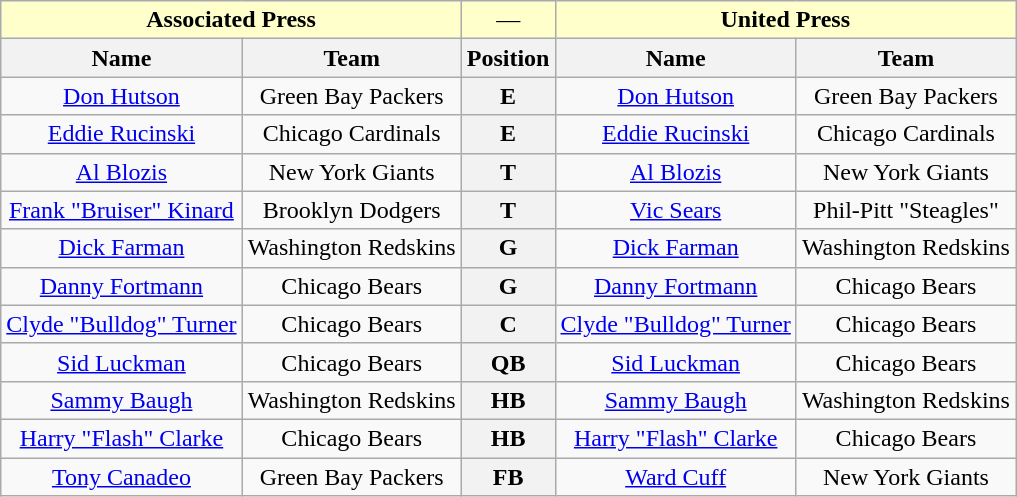<table class="wikitable" style="text-align:center">
<tr style="background:#ffc">
<td colspan="2"><strong>Associated Press</strong></td>
<td colspan="1">—</td>
<td colspan="2"><strong>United Press</strong></td>
</tr>
<tr>
<th>Name</th>
<th>Team</th>
<th>Position</th>
<th>Name</th>
<th>Team</th>
</tr>
<tr>
<td><a href='#'>Don Hutson</a></td>
<td>Green Bay Packers</td>
<th>E</th>
<td><a href='#'>Don Hutson</a></td>
<td>Green Bay Packers</td>
</tr>
<tr>
<td><a href='#'>Eddie Rucinski</a></td>
<td>Chicago Cardinals</td>
<th>E</th>
<td><a href='#'>Eddie Rucinski</a></td>
<td>Chicago Cardinals</td>
</tr>
<tr>
<td><a href='#'>Al Blozis</a></td>
<td>New York Giants</td>
<th>T</th>
<td><a href='#'>Al Blozis</a></td>
<td>New York Giants</td>
</tr>
<tr>
<td><a href='#'>Frank "Bruiser" Kinard</a></td>
<td>Brooklyn Dodgers</td>
<th>T</th>
<td><a href='#'>Vic Sears</a></td>
<td>Phil-Pitt "Steagles"</td>
</tr>
<tr>
<td><a href='#'>Dick Farman</a></td>
<td>Washington Redskins</td>
<th>G</th>
<td><a href='#'>Dick Farman</a></td>
<td>Washington Redskins</td>
</tr>
<tr>
<td><a href='#'>Danny Fortmann</a></td>
<td>Chicago Bears</td>
<th>G</th>
<td><a href='#'>Danny Fortmann</a></td>
<td>Chicago Bears</td>
</tr>
<tr>
<td><a href='#'>Clyde "Bulldog" Turner</a></td>
<td>Chicago Bears</td>
<th>C</th>
<td><a href='#'>Clyde "Bulldog" Turner</a></td>
<td>Chicago Bears</td>
</tr>
<tr>
<td><a href='#'>Sid Luckman</a></td>
<td>Chicago Bears</td>
<th>QB</th>
<td><a href='#'>Sid Luckman</a></td>
<td>Chicago Bears</td>
</tr>
<tr>
<td><a href='#'>Sammy Baugh</a></td>
<td>Washington Redskins</td>
<th>HB</th>
<td><a href='#'>Sammy Baugh</a></td>
<td>Washington Redskins</td>
</tr>
<tr>
<td><a href='#'>Harry "Flash" Clarke</a></td>
<td>Chicago Bears</td>
<th>HB</th>
<td><a href='#'>Harry "Flash" Clarke</a></td>
<td>Chicago Bears</td>
</tr>
<tr>
<td><a href='#'>Tony Canadeo</a></td>
<td>Green Bay Packers</td>
<th>FB</th>
<td><a href='#'>Ward Cuff</a></td>
<td>New York Giants</td>
</tr>
</table>
